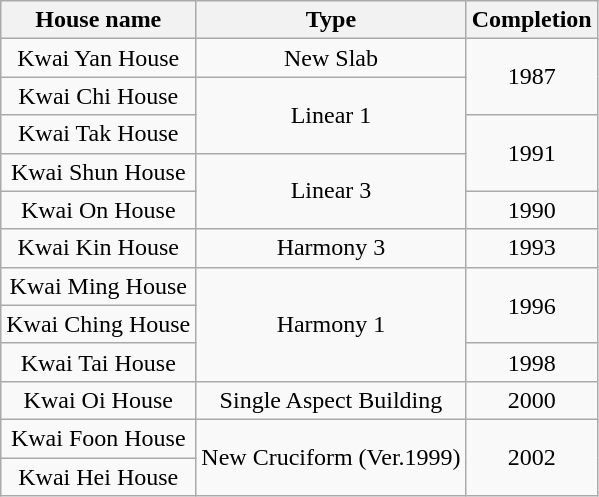<table class="wikitable" style="text-align: center">
<tr>
<th>House name</th>
<th>Type</th>
<th>Completion</th>
</tr>
<tr>
<td>Kwai Yan House</td>
<td>New Slab</td>
<td rowspan="2">1987</td>
</tr>
<tr>
<td>Kwai Chi House</td>
<td rowspan="2">Linear 1</td>
</tr>
<tr>
<td>Kwai Tak House</td>
<td rowspan="2">1991</td>
</tr>
<tr>
<td>Kwai Shun House</td>
<td rowspan="2">Linear 3</td>
</tr>
<tr>
<td>Kwai On House</td>
<td>1990</td>
</tr>
<tr>
<td>Kwai Kin House</td>
<td>Harmony 3</td>
<td>1993</td>
</tr>
<tr>
<td>Kwai Ming House</td>
<td rowspan="3">Harmony 1</td>
<td rowspan="2">1996</td>
</tr>
<tr>
<td>Kwai Ching House</td>
</tr>
<tr>
<td>Kwai Tai House</td>
<td>1998</td>
</tr>
<tr>
<td>Kwai Oi House</td>
<td>Single Aspect Building</td>
<td>2000</td>
</tr>
<tr>
<td>Kwai Foon House</td>
<td rowspan="2">New Cruciform (Ver.1999)</td>
<td rowspan="2">2002</td>
</tr>
<tr>
<td>Kwai Hei House</td>
</tr>
</table>
